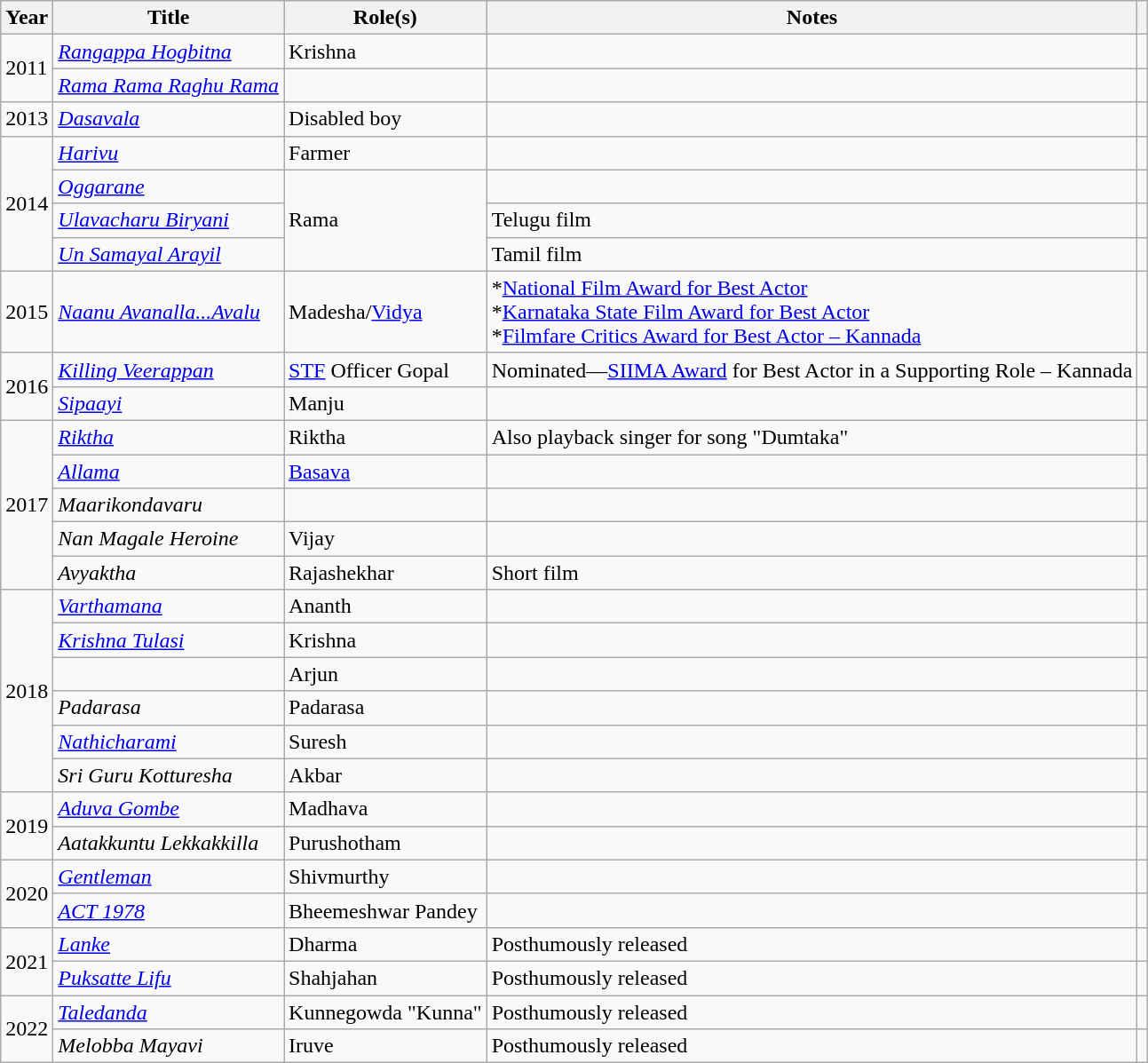<table class="wikitable sortable">
<tr>
<th>Year</th>
<th>Title</th>
<th>Role(s)</th>
<th class="unsortable">Notes</th>
<th class="unsortable"></th>
</tr>
<tr>
<td rowspan="2">2011</td>
<td><em><a href='#'>Rangappa Hogbitna</a></em></td>
<td>Krishna</td>
<td></td>
<td></td>
</tr>
<tr>
<td><em><a href='#'>Rama Rama Raghu Rama</a></em></td>
<td></td>
<td></td>
<td></td>
</tr>
<tr>
<td>2013</td>
<td><em><a href='#'>Dasavala</a></em></td>
<td>Disabled boy</td>
<td></td>
<td></td>
</tr>
<tr>
<td rowspan="4">2014</td>
<td><em><a href='#'>Harivu</a></em></td>
<td>Farmer</td>
<td></td>
<td></td>
</tr>
<tr>
<td><em><a href='#'>Oggarane</a></em></td>
<td rowspan="3">Rama</td>
<td></td>
</tr>
<tr>
<td><em><a href='#'>Ulavacharu Biryani</a></em></td>
<td>Telugu film</td>
<td></td>
</tr>
<tr>
<td><em><a href='#'>Un Samayal Arayil</a></em></td>
<td>Tamil film</td>
<td></td>
</tr>
<tr>
<td>2015</td>
<td><em><a href='#'>Naanu Avanalla...Avalu</a></em></td>
<td>Madesha/<a href='#'>Vidya</a></td>
<td>*<a href='#'>National Film Award for Best Actor</a><br>*<a href='#'>Karnataka State Film Award for Best Actor</a><br>*<a href='#'>Filmfare Critics Award for Best Actor – Kannada</a></td>
<td></td>
</tr>
<tr>
<td rowspan="2">2016</td>
<td><em><a href='#'>Killing Veerappan</a></em></td>
<td><a href='#'>STF</a> Officer Gopal</td>
<td>Nominated—<a href='#'>SIIMA Award</a> for Best Actor in a Supporting Role – Kannada</td>
<td></td>
</tr>
<tr>
<td><em><a href='#'>Sipaayi</a></em></td>
<td>Manju</td>
<td></td>
<td></td>
</tr>
<tr>
<td rowspan="5">2017</td>
<td><em><a href='#'>Riktha</a></em></td>
<td>Riktha</td>
<td>Also playback singer for song "Dumtaka"</td>
<td></td>
</tr>
<tr>
<td><em><a href='#'>Allama</a></em></td>
<td><a href='#'>Basava</a></td>
<td></td>
<td></td>
</tr>
<tr>
<td><em>Maarikondavaru</em></td>
<td></td>
<td></td>
<td></td>
</tr>
<tr>
<td><em>Nan Magale Heroine</em></td>
<td>Vijay</td>
<td></td>
<td></td>
</tr>
<tr>
<td><em>Avyaktha</em></td>
<td>Rajashekhar</td>
<td>Short film</td>
<td></td>
</tr>
<tr>
<td rowspan="6">2018</td>
<td><em><a href='#'>Varthamana</a></em></td>
<td>Ananth</td>
<td></td>
<td></td>
</tr>
<tr>
<td><em><a href='#'>Krishna Tulasi</a></em></td>
<td>Krishna</td>
<td></td>
<td></td>
</tr>
<tr>
<td></td>
<td>Arjun</td>
<td></td>
<td></td>
</tr>
<tr>
<td><em>Padarasa</em></td>
<td>Padarasa</td>
<td></td>
<td></td>
</tr>
<tr>
<td><em><a href='#'>Nathicharami</a></em></td>
<td>Suresh</td>
<td></td>
<td></td>
</tr>
<tr>
<td><em>Sri Guru Kotturesha</em></td>
<td>Akbar</td>
<td></td>
<td></td>
</tr>
<tr>
<td rowspan="2">2019</td>
<td><em><a href='#'>Aduva Gombe</a></em></td>
<td>Madhava</td>
<td></td>
<td></td>
</tr>
<tr>
<td><em>Aatakkuntu Lekkakkilla</em></td>
<td>Purushotham</td>
<td></td>
<td></td>
</tr>
<tr>
<td rowspan="2">2020</td>
<td><em><a href='#'>Gentleman</a></em></td>
<td>Shivmurthy</td>
<td></td>
<td></td>
</tr>
<tr>
<td><em><a href='#'>ACT 1978</a></em></td>
<td>Bheemeshwar Pandey</td>
<td></td>
<td></td>
</tr>
<tr>
<td rowspan="2">2021</td>
<td><em><a href='#'>Lanke</a></em></td>
<td>Dharma</td>
<td>Posthumously released</td>
<td></td>
</tr>
<tr>
<td><em><a href='#'>Puksatte Lifu</a></em></td>
<td>Shahjahan</td>
<td>Posthumously released</td>
<td></td>
</tr>
<tr>
<td rowspan="2">2022</td>
<td><em><a href='#'>Taledanda</a></em></td>
<td>Kunnegowda "Kunna"</td>
<td>Posthumously released</td>
<td></td>
</tr>
<tr>
<td><em>Melobba Mayavi</em></td>
<td>Iruve</td>
<td>Posthumously released</td>
<td></td>
</tr>
</table>
